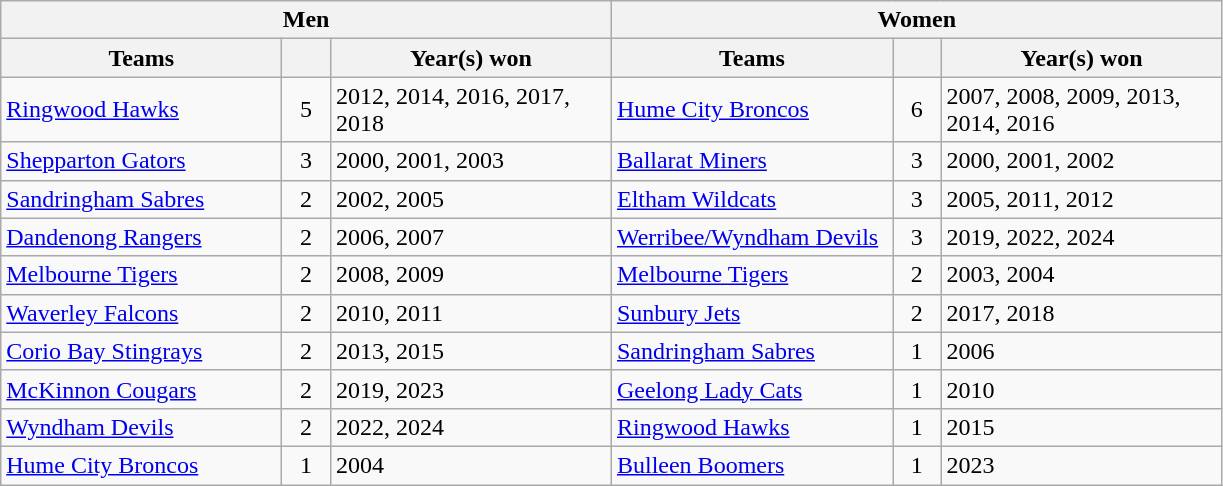<table class="wikitable">
<tr>
<th colspan="3">Men</th>
<th colspan="3">Women</th>
</tr>
<tr>
<th width="180">Teams</th>
<th width="25"></th>
<th width="180">Year(s) won</th>
<th width="180">Teams</th>
<th width="25"></th>
<th width="180">Year(s) won</th>
</tr>
<tr>
<td><a href='#'>Ringwood Hawks</a></td>
<td align="center">5</td>
<td>2012, 2014, 2016, 2017, 2018</td>
<td><a href='#'>Hume City Broncos</a></td>
<td align="center">6</td>
<td>2007, 2008, 2009, 2013, 2014, 2016</td>
</tr>
<tr>
<td><a href='#'>Shepparton Gators</a></td>
<td align="center">3</td>
<td>2000, 2001, 2003</td>
<td><a href='#'>Ballarat Miners</a></td>
<td align="center">3</td>
<td>2000, 2001, 2002</td>
</tr>
<tr>
<td><a href='#'>Sandringham Sabres</a></td>
<td align="center">2</td>
<td>2002, 2005</td>
<td><a href='#'>Eltham Wildcats</a></td>
<td align="center">3</td>
<td>2005, 2011, 2012</td>
</tr>
<tr>
<td><a href='#'>Dandenong Rangers</a></td>
<td align="center">2</td>
<td>2006, 2007</td>
<td><a href='#'>Werribee/Wyndham Devils</a></td>
<td align="center">3</td>
<td>2019, 2022, 2024</td>
</tr>
<tr>
<td><a href='#'>Melbourne Tigers</a></td>
<td align="center">2</td>
<td>2008, 2009</td>
<td><a href='#'>Melbourne Tigers</a></td>
<td align="center">2</td>
<td>2003, 2004</td>
</tr>
<tr>
<td><a href='#'>Waverley Falcons</a></td>
<td align="center">2</td>
<td>2010, 2011</td>
<td><a href='#'>Sunbury Jets</a></td>
<td align="center">2</td>
<td>2017, 2018</td>
</tr>
<tr>
<td><a href='#'>Corio Bay Stingrays</a></td>
<td align="center">2</td>
<td>2013, 2015</td>
<td><a href='#'>Sandringham Sabres</a></td>
<td align="center">1</td>
<td>2006</td>
</tr>
<tr>
<td><a href='#'>McKinnon Cougars</a></td>
<td align="center">2</td>
<td>2019, 2023</td>
<td><a href='#'>Geelong Lady Cats</a></td>
<td align="center">1</td>
<td>2010</td>
</tr>
<tr>
<td><a href='#'>Wyndham Devils</a></td>
<td align="center">2</td>
<td>2022, 2024</td>
<td><a href='#'>Ringwood Hawks</a></td>
<td align="center">1</td>
<td>2015</td>
</tr>
<tr>
<td><a href='#'>Hume City Broncos</a></td>
<td align="center">1</td>
<td>2004</td>
<td><a href='#'>Bulleen Boomers</a></td>
<td align="center">1</td>
<td>2023</td>
</tr>
</table>
